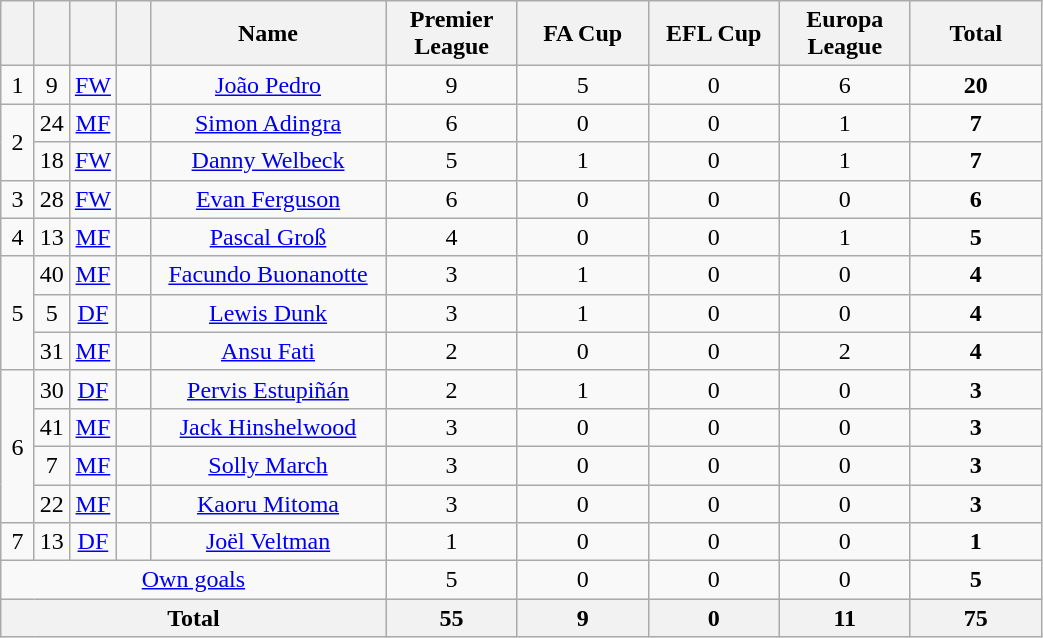<table class="wikitable sortable" style="text-align:center">
<tr>
<th width=15></th>
<th width=15></th>
<th width=15></th>
<th width=15></th>
<th width=150>Name</th>
<th width=80>Premier League</th>
<th width=80>FA Cup</th>
<th width=80>EFL Cup</th>
<th width=80>Europa League</th>
<th width=80>Total</th>
</tr>
<tr>
<td>1</td>
<td>9</td>
<td><a href='#'>FW</a></td>
<td></td>
<td><a href='#'>João Pedro</a></td>
<td>9</td>
<td>5</td>
<td>0</td>
<td>6</td>
<td><strong>20</strong></td>
</tr>
<tr>
<td rowspan=2>2</td>
<td>24</td>
<td><a href='#'>MF</a></td>
<td></td>
<td><a href='#'>Simon Adingra</a></td>
<td>6</td>
<td>0</td>
<td>0</td>
<td>1</td>
<td><strong>7</strong></td>
</tr>
<tr>
<td>18</td>
<td><a href='#'>FW</a></td>
<td></td>
<td><a href='#'>Danny Welbeck</a></td>
<td>5</td>
<td>1</td>
<td>0</td>
<td>1</td>
<td><strong>7</strong></td>
</tr>
<tr>
<td>3</td>
<td>28</td>
<td><a href='#'>FW</a></td>
<td></td>
<td><a href='#'>Evan Ferguson</a></td>
<td>6</td>
<td>0</td>
<td>0</td>
<td>0</td>
<td><strong>6</strong></td>
</tr>
<tr>
<td>4</td>
<td>13</td>
<td><a href='#'>MF</a></td>
<td></td>
<td><a href='#'>Pascal Groß</a></td>
<td>4</td>
<td>0</td>
<td>0</td>
<td>1</td>
<td><strong>5</strong></td>
</tr>
<tr>
<td rowspan=3>5</td>
<td>40</td>
<td><a href='#'>MF</a></td>
<td></td>
<td><a href='#'>Facundo Buonanotte</a></td>
<td>3</td>
<td>1</td>
<td>0</td>
<td>0</td>
<td><strong>4</strong></td>
</tr>
<tr>
<td>5</td>
<td><a href='#'>DF</a></td>
<td></td>
<td><a href='#'>Lewis Dunk</a></td>
<td>3</td>
<td>1</td>
<td>0</td>
<td>0</td>
<td><strong>4</strong></td>
</tr>
<tr>
<td>31</td>
<td><a href='#'>MF</a></td>
<td></td>
<td><a href='#'>Ansu Fati</a></td>
<td>2</td>
<td>0</td>
<td>0</td>
<td>2</td>
<td><strong>4</strong></td>
</tr>
<tr>
<td rowspan=4>6</td>
<td>30</td>
<td><a href='#'>DF</a></td>
<td></td>
<td><a href='#'>Pervis Estupiñán</a></td>
<td>2</td>
<td>1</td>
<td>0</td>
<td>0</td>
<td><strong>3</strong></td>
</tr>
<tr>
<td>41</td>
<td><a href='#'>MF</a></td>
<td></td>
<td><a href='#'>Jack Hinshelwood</a></td>
<td>3</td>
<td>0</td>
<td>0</td>
<td>0</td>
<td><strong>3</strong></td>
</tr>
<tr>
<td>7</td>
<td><a href='#'>MF</a></td>
<td></td>
<td><a href='#'>Solly March</a></td>
<td>3</td>
<td>0</td>
<td>0</td>
<td>0</td>
<td><strong>3</strong></td>
</tr>
<tr>
<td>22</td>
<td><a href='#'>MF</a></td>
<td></td>
<td><a href='#'>Kaoru Mitoma</a></td>
<td>3</td>
<td>0</td>
<td>0</td>
<td>0</td>
<td><strong>3</strong></td>
</tr>
<tr>
<td>7</td>
<td>13</td>
<td><a href='#'>DF</a></td>
<td></td>
<td><a href='#'>Joël Veltman</a></td>
<td>1</td>
<td>0</td>
<td>0</td>
<td>0</td>
<td><strong>1</strong></td>
</tr>
<tr>
<td colspan=5><a href='#'>Own goals</a></td>
<td>5</td>
<td>0</td>
<td>0</td>
<td>0</td>
<td><strong>5</strong></td>
</tr>
<tr>
<th colspan="5">Total</th>
<th>55</th>
<th>9</th>
<th>0</th>
<th>11</th>
<th>75</th>
</tr>
</table>
